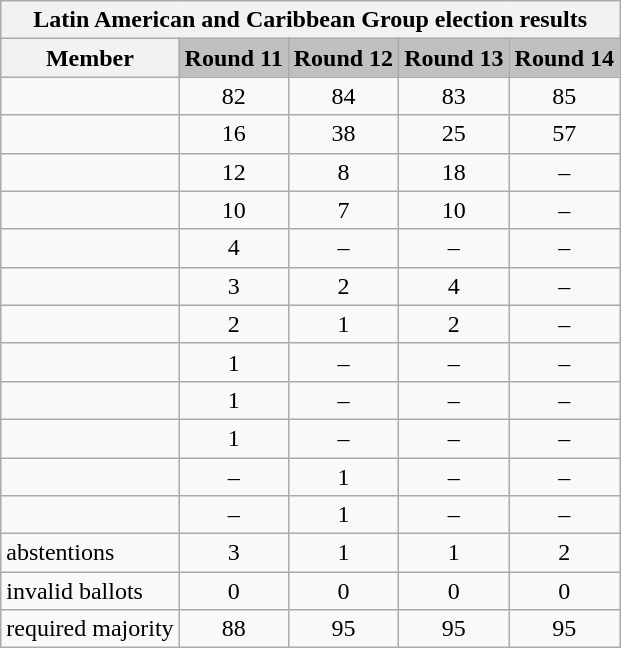<table class="wikitable collapsible">
<tr>
<th colspan="5">Latin American and Caribbean Group election results</th>
</tr>
<tr>
<th>Member</th>
<td style="background:silver;"><strong>Round 11</strong></td>
<td style="background:silver;"><strong>Round 12</strong></td>
<td style="background:silver;"><strong>Round 13</strong></td>
<td style="background:silver;"><strong>Round 14</strong></td>
</tr>
<tr>
<td></td>
<td style="text-align:center;">82</td>
<td style="text-align:center;">84</td>
<td style="text-align:center;">83</td>
<td style="text-align:center;">85</td>
</tr>
<tr>
<td></td>
<td style="text-align:center;">16</td>
<td style="text-align:center;">38</td>
<td style="text-align:center;">25</td>
<td style="text-align:center;">57</td>
</tr>
<tr>
<td></td>
<td style="text-align:center;">12</td>
<td style="text-align:center;">8</td>
<td style="text-align:center;">18</td>
<td style="text-align:center;">–</td>
</tr>
<tr>
<td></td>
<td style="text-align:center;">10</td>
<td style="text-align:center;">7</td>
<td style="text-align:center;">10</td>
<td style="text-align:center;">–</td>
</tr>
<tr>
<td></td>
<td style="text-align:center;">4</td>
<td style="text-align:center;">–</td>
<td style="text-align:center;">–</td>
<td style="text-align:center;">–</td>
</tr>
<tr>
<td></td>
<td style="text-align:center;">3</td>
<td style="text-align:center;">2</td>
<td style="text-align:center;">4</td>
<td style="text-align:center;">–</td>
</tr>
<tr>
<td></td>
<td style="text-align:center;">2</td>
<td style="text-align:center;">1</td>
<td style="text-align:center;">2</td>
<td style="text-align:center;">–</td>
</tr>
<tr>
<td></td>
<td style="text-align:center;">1</td>
<td style="text-align:center;">–</td>
<td style="text-align:center;">–</td>
<td style="text-align:center;">–</td>
</tr>
<tr>
<td></td>
<td style="text-align:center;">1</td>
<td style="text-align:center;">–</td>
<td style="text-align:center;">–</td>
<td style="text-align:center;">–</td>
</tr>
<tr>
<td></td>
<td style="text-align:center;">1</td>
<td style="text-align:center;">–</td>
<td style="text-align:center;">–</td>
<td style="text-align:center;">–</td>
</tr>
<tr>
<td></td>
<td style="text-align:center;">–</td>
<td style="text-align:center;">1</td>
<td style="text-align:center;">–</td>
<td style="text-align:center;">–</td>
</tr>
<tr>
<td></td>
<td style="text-align:center;">–</td>
<td style="text-align:center;">1</td>
<td style="text-align:center;">–</td>
<td style="text-align:center;">–</td>
</tr>
<tr>
<td>abstentions</td>
<td style="text-align:center;">3</td>
<td style="text-align:center;">1</td>
<td style="text-align:center;">1</td>
<td style="text-align:center;">2</td>
</tr>
<tr>
<td>invalid ballots</td>
<td style="text-align:center;">0</td>
<td style="text-align:center;">0</td>
<td style="text-align:center;">0</td>
<td style="text-align:center;">0</td>
</tr>
<tr>
<td>required majority</td>
<td style="text-align:center;">88</td>
<td style="text-align:center;">95</td>
<td style="text-align:center;">95</td>
<td style="text-align:center;">95</td>
</tr>
</table>
